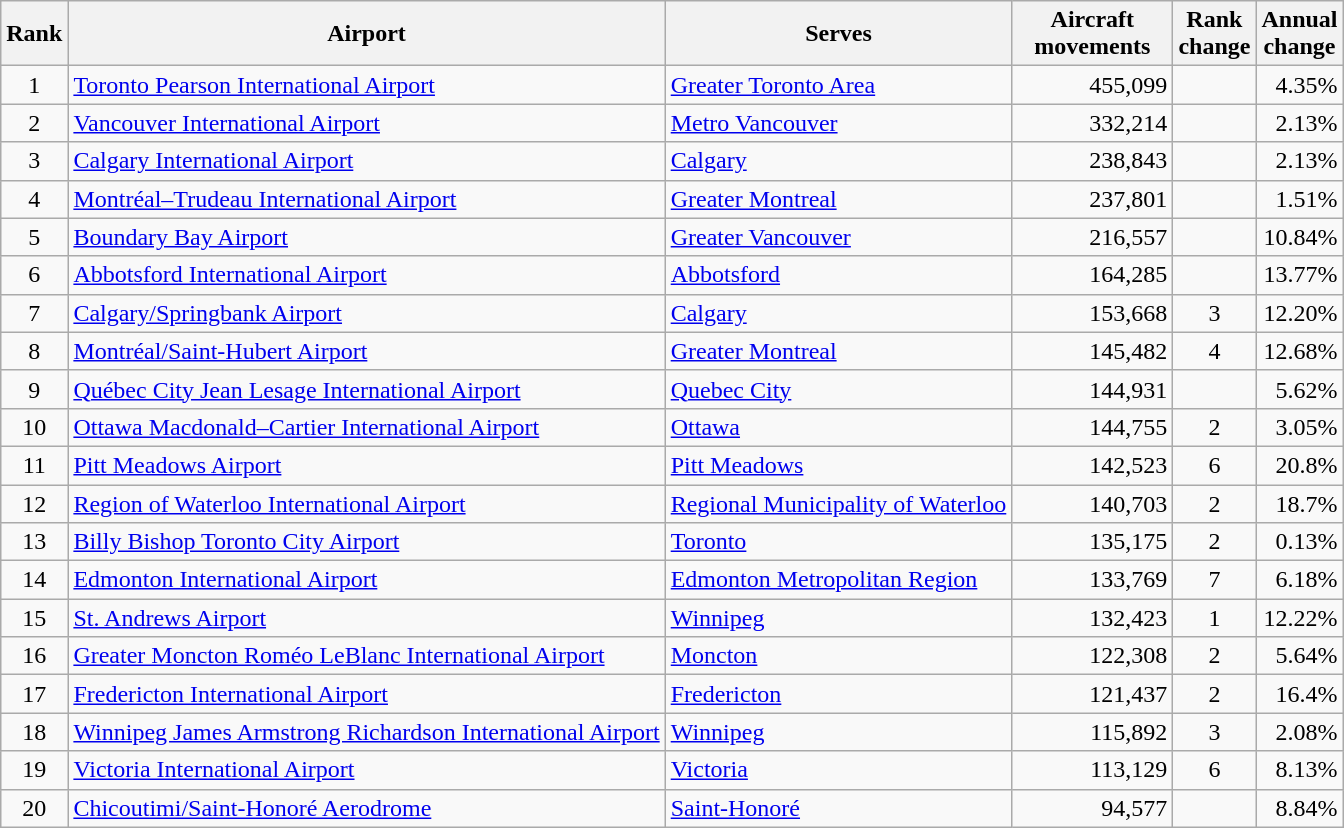<table class="wikitable sortable">
<tr>
<th>Rank</th>
<th>Airport</th>
<th>Serves</th>
<th style="width:100px">Aircraft<br>movements</th>
<th data-sort-type=number>Rank<br>change</th>
<th data-sort-type=number>Annual<br>change</th>
</tr>
<tr>
<td style="text-align:center;">1</td>
<td><a href='#'>Toronto Pearson International Airport</a></td>
<td><a href='#'>Greater Toronto Area</a></td>
<td align="right">455,099</td>
<td style="text-align:center;"></td>
<td align="right">4.35% </td>
</tr>
<tr>
<td style="text-align:center;">2</td>
<td><a href='#'>Vancouver International Airport</a></td>
<td><a href='#'>Metro Vancouver</a></td>
<td align="right">332,214</td>
<td style="text-align:center;"></td>
<td align="right">2.13% </td>
</tr>
<tr>
<td style="text-align:center;">3</td>
<td><a href='#'>Calgary International Airport</a></td>
<td><a href='#'>Calgary</a></td>
<td align="right">238,843</td>
<td style="text-align:center;"></td>
<td align="right">2.13% </td>
</tr>
<tr>
<td style="text-align:center;">4</td>
<td><a href='#'>Montréal–Trudeau International Airport</a></td>
<td><a href='#'>Greater Montreal</a></td>
<td align="right">237,801</td>
<td style="text-align:center;"></td>
<td align="right">1.51% </td>
</tr>
<tr>
<td style="text-align:center;">5</td>
<td><a href='#'>Boundary Bay Airport</a></td>
<td><a href='#'>Greater Vancouver</a></td>
<td align="right">216,557</td>
<td style="text-align:center;"></td>
<td align="right">10.84% </td>
</tr>
<tr>
<td style="text-align:center;">6</td>
<td><a href='#'>Abbotsford International Airport</a></td>
<td><a href='#'>Abbotsford</a></td>
<td align="right">164,285</td>
<td style="text-align:center;"></td>
<td align="right">13.77% </td>
</tr>
<tr>
<td style="text-align:center;">7</td>
<td><a href='#'>Calgary/Springbank Airport</a></td>
<td><a href='#'>Calgary</a></td>
<td align="right">153,668</td>
<td style="text-align:center;">3 </td>
<td align="right">12.20% </td>
</tr>
<tr>
<td style="text-align:center;">8</td>
<td><a href='#'>Montréal/Saint-Hubert Airport</a></td>
<td><a href='#'>Greater Montreal</a></td>
<td align="right">145,482</td>
<td style="text-align:center;">4 </td>
<td align="right">12.68% </td>
</tr>
<tr>
<td style="text-align:center;">9</td>
<td><a href='#'>Québec City Jean Lesage International Airport</a></td>
<td><a href='#'>Quebec City</a></td>
<td align="right">144,931</td>
<td style="text-align:center;"></td>
<td align="right">5.62% </td>
</tr>
<tr>
<td style="text-align:center;">10</td>
<td><a href='#'>Ottawa Macdonald–Cartier International Airport</a></td>
<td><a href='#'>Ottawa</a></td>
<td align="right">144,755</td>
<td style="text-align:center;">2 </td>
<td align="right">3.05% </td>
</tr>
<tr>
<td style="text-align:center;">11</td>
<td><a href='#'>Pitt Meadows Airport</a></td>
<td><a href='#'>Pitt Meadows</a></td>
<td align="right">142,523</td>
<td style="text-align:center;">6 </td>
<td align="right">20.8% </td>
</tr>
<tr>
<td style="text-align:center;">12</td>
<td><a href='#'>Region of Waterloo International Airport</a></td>
<td><a href='#'>Regional Municipality of Waterloo</a></td>
<td align="right">140,703</td>
<td style="text-align:center;">2 </td>
<td align="right">18.7% </td>
</tr>
<tr>
<td style="text-align:center;">13</td>
<td><a href='#'>Billy Bishop Toronto City Airport</a></td>
<td><a href='#'>Toronto</a></td>
<td align="right">135,175</td>
<td style="text-align:center;">2 </td>
<td align="right">0.13% </td>
</tr>
<tr>
<td style="text-align:center;">14</td>
<td><a href='#'>Edmonton International Airport</a></td>
<td><a href='#'>Edmonton Metropolitan Region</a></td>
<td align="right">133,769</td>
<td style="text-align:center;">7 </td>
<td align="right">6.18% </td>
</tr>
<tr>
<td style="text-align:center;">15</td>
<td><a href='#'>St. Andrews Airport</a></td>
<td><a href='#'>Winnipeg</a></td>
<td align="right">132,423</td>
<td style="text-align:center;">1 </td>
<td align="right">12.22% </td>
</tr>
<tr>
<td style="text-align:center;">16</td>
<td><a href='#'>Greater Moncton Roméo LeBlanc International Airport</a></td>
<td><a href='#'>Moncton</a></td>
<td align="right">122,308</td>
<td style="text-align:center;">2 </td>
<td align="right">5.64% </td>
</tr>
<tr>
<td style="text-align:center;">17</td>
<td><a href='#'>Fredericton International Airport</a></td>
<td><a href='#'>Fredericton</a></td>
<td align="right">121,437</td>
<td style="text-align:center;">2 </td>
<td align="right">16.4% </td>
</tr>
<tr>
<td style="text-align:center;">18</td>
<td><a href='#'>Winnipeg James Armstrong Richardson International Airport</a></td>
<td><a href='#'>Winnipeg</a></td>
<td align="right">115,892</td>
<td style="text-align:center;">3 </td>
<td align="right">2.08% </td>
</tr>
<tr>
<td style="text-align:center;">19</td>
<td><a href='#'>Victoria International Airport</a></td>
<td><a href='#'>Victoria</a></td>
<td align="right">113,129</td>
<td style="text-align:center;">6 </td>
<td align="right">8.13% </td>
</tr>
<tr>
<td style="text-align:center;">20</td>
<td><a href='#'>Chicoutimi/Saint-Honoré Aerodrome</a></td>
<td><a href='#'>Saint-Honoré</a></td>
<td align="right">94,577</td>
<td style="text-align:center;"></td>
<td align="right">8.84% </td>
</tr>
</table>
